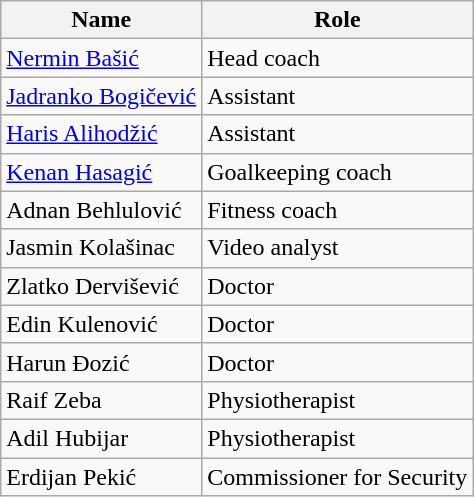<table class="wikitable">
<tr>
<th>Name</th>
<th>Role</th>
</tr>
<tr>
<td> <a href='#'>Nermin Bašić</a></td>
<td>Head coach</td>
</tr>
<tr>
<td> <a href='#'>Jadranko Bogičević</a></td>
<td>Assistant</td>
</tr>
<tr>
<td> <a href='#'>Haris Alihodžić</a></td>
<td>Assistant</td>
</tr>
<tr>
<td> <a href='#'>Kenan Hasagić</a></td>
<td>Goalkeeping coach</td>
</tr>
<tr>
<td> Adnan Behlulović</td>
<td>Fitness coach</td>
</tr>
<tr>
<td> Jasmin Kolašinac</td>
<td>Video analyst</td>
</tr>
<tr>
<td> Zlatko Dervišević</td>
<td>Doctor</td>
</tr>
<tr>
<td> Edin Kulenović</td>
<td>Doctor</td>
</tr>
<tr>
<td> Harun Đozić</td>
<td>Doctor</td>
</tr>
<tr>
<td> Raif Zeba</td>
<td>Physiotherapist</td>
</tr>
<tr>
<td> Adil Hubijar</td>
<td>Physiotherapist</td>
</tr>
<tr>
<td> Erdijan Pekić</td>
<td>Commissioner for Security</td>
</tr>
</table>
